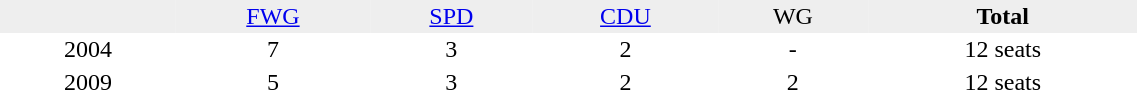<table border="0" cellpadding="2" cellspacing="0" width="60%">
<tr bgcolor="#eeeeee" align="center">
<td></td>
<td><a href='#'>FWG</a></td>
<td><a href='#'>SPD</a></td>
<td><a href='#'>CDU</a></td>
<td>WG</td>
<td><strong>Total</strong></td>
</tr>
<tr align="center">
<td>2004</td>
<td>7</td>
<td>3</td>
<td>2</td>
<td>-</td>
<td>12 seats</td>
</tr>
<tr align="center">
<td>2009</td>
<td>5</td>
<td>3</td>
<td>2</td>
<td>2</td>
<td>12 seats</td>
</tr>
</table>
